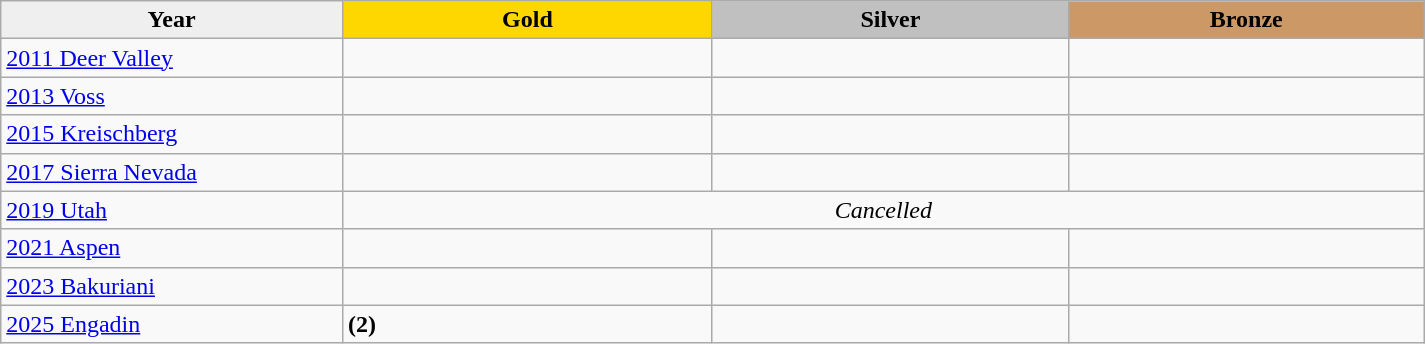<table class="wikitable sortable" style="width:950px;">
<tr>
<th style="width:24%; background:#efefef;">Year</th>
<th style="width:26%; background:gold">Gold</th>
<th style="width:25%; background:silver">Silver</th>
<th style="width:25%; background:#CC9966">Bronze</th>
</tr>
<tr>
<td><a href='#'>2011 Deer Valley</a></td>
<td></td>
<td></td>
<td></td>
</tr>
<tr>
<td><a href='#'>2013 Voss</a></td>
<td></td>
<td></td>
<td></td>
</tr>
<tr>
<td><a href='#'>2015 Kreischberg</a></td>
<td></td>
<td></td>
<td></td>
</tr>
<tr>
<td><a href='#'>2017 Sierra Nevada</a></td>
<td></td>
<td></td>
<td></td>
</tr>
<tr>
<td><a href='#'>2019 Utah</a></td>
<td colspan=3 align=center><em>Cancelled</em> </td>
</tr>
<tr>
<td><a href='#'>2021 Aspen</a></td>
<td></td>
<td></td>
<td></td>
</tr>
<tr>
<td><a href='#'>2023 Bakuriani</a></td>
<td></td>
<td></td>
<td></td>
</tr>
<tr>
<td><a href='#'>2025 Engadin</a></td>
<td> <strong>(2)</strong></td>
<td></td>
<td></td>
</tr>
</table>
